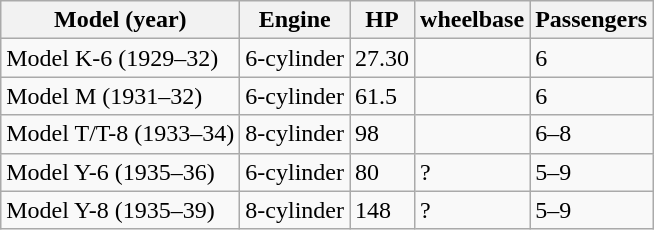<table class="wikitable floatright" |style="width:25em;font-size:90%;">
<tr>
<th>Model (year)</th>
<th>Engine</th>
<th>HP</th>
<th>wheelbase</th>
<th>Passengers</th>
</tr>
<tr>
<td>Model K-6 (1929–32)</td>
<td>6-cylinder</td>
<td>27.30</td>
<td> </td>
<td>6</td>
</tr>
<tr>
<td>Model M (1931–32)</td>
<td>6-cylinder</td>
<td>61.5</td>
<td></td>
<td>6</td>
</tr>
<tr>
<td>Model T/T-8 (1933–34)</td>
<td>8-cylinder</td>
<td>98</td>
<td></td>
<td>6–8</td>
</tr>
<tr>
<td>Model Y-6 (1935–36)</td>
<td>6-cylinder</td>
<td>80</td>
<td>?</td>
<td>5–9</td>
</tr>
<tr>
<td>Model Y-8 (1935–39)</td>
<td>8-cylinder</td>
<td>148</td>
<td>?</td>
<td>5–9</td>
</tr>
</table>
